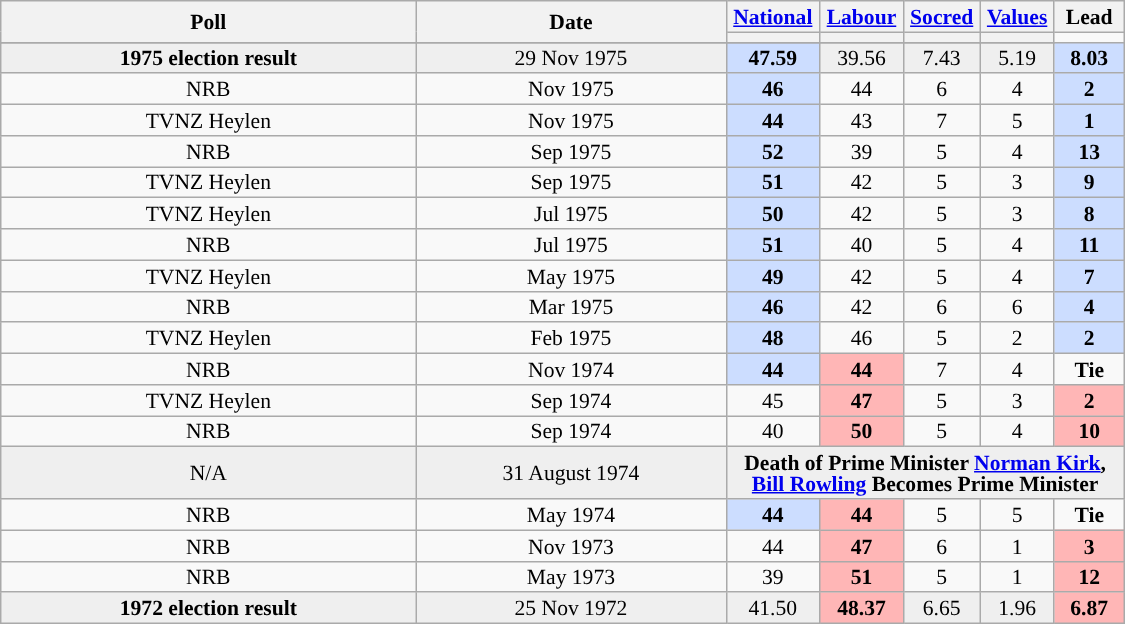<table class="wikitable sortable" style="width:750px;font-size:90%;line-height:14px;text-align:center;">
<tr>
<th style="width:270px;" rowspan="2">Poll</th>
<th style="width:200px;" rowspan="2">Date</th>
<th><a href='#'>National</a></th>
<th><a href='#'>Labour</a></th>
<th><a href='#'>Socred</a></th>
<th><a href='#'>Values</a></th>
<th data-sort-type="number" style="width:40px;">Lead</th>
</tr>
<tr>
<th class="unsortable" style="color:inherit;background:"></th>
<th class="unsortable" style="color:inherit;background:"></th>
<th class="unsortable" style="color:inherit;background:"></th>
<th class="unsortable" style="color:inherit;background:"></th>
</tr>
<tr>
</tr>
<tr style="background:#EFEFEF; font-weight:italic;">
<td><strong>1975 election result</strong></td>
<td data-sort-value="1975-11-29">29 Nov 1975</td>
<td style="background:#CCDDFF"><strong>47.59</strong></td>
<td>39.56</td>
<td>7.43</td>
<td>5.19</td>
<td style="background:#CCDDFF"><strong>8.03</strong></td>
</tr>
<tr>
<td>NRB</td>
<td data-sort-value="1975-11-15">Nov 1975</td>
<td style="background:#CCDDFF"><strong>46</strong></td>
<td>44</td>
<td>6</td>
<td>4</td>
<td style="background:#CCDDFF"><strong>2</strong></td>
</tr>
<tr>
<td>TVNZ Heylen</td>
<td data-sort-value="1975-11-15">Nov 1975</td>
<td style="background:#CCDDFF"><strong>44</strong></td>
<td>43</td>
<td>7</td>
<td>5</td>
<td style="background:#CCDDFF"><strong>1</strong></td>
</tr>
<tr>
<td>NRB</td>
<td data-sort-value="1975-09-15">Sep 1975</td>
<td style="background:#CCDDFF"><strong>52</strong></td>
<td>39</td>
<td>5</td>
<td>4</td>
<td style="background:#CCDDFF"><strong>13</strong></td>
</tr>
<tr>
<td>TVNZ Heylen</td>
<td data-sort-value="1975-09-15">Sep 1975</td>
<td style="background:#CCDDFF"><strong>51</strong></td>
<td>42</td>
<td>5</td>
<td>3</td>
<td style="background:#CCDDFF"><strong>9</strong></td>
</tr>
<tr>
<td>TVNZ Heylen</td>
<td data-sort-value="1975-07-15">Jul 1975</td>
<td style="background:#CCDDFF"><strong>50</strong></td>
<td>42</td>
<td>5</td>
<td>3</td>
<td style="background:#CCDDFF"><strong>8</strong></td>
</tr>
<tr>
<td>NRB</td>
<td data-sort-value="1975-07-01">Jul 1975</td>
<td style="background:#CCDDFF"><strong>51</strong></td>
<td>40</td>
<td>5</td>
<td>4</td>
<td style="background:#CCDDFF"><strong>11</strong></td>
</tr>
<tr>
<td>TVNZ Heylen</td>
<td data-sort-value="1975-05-15">May 1975</td>
<td style="background:#CCDDFF"><strong>49</strong></td>
<td>42</td>
<td>5</td>
<td>4</td>
<td style="background:#CCDDFF"><strong>7</strong></td>
</tr>
<tr>
<td>NRB</td>
<td data-sort-value="1975-04-15">Mar 1975</td>
<td style="background:#CCDDFF"><strong>46</strong></td>
<td>42</td>
<td>6</td>
<td>6</td>
<td style="background:#CCDDFF"><strong>4</strong></td>
</tr>
<tr>
<td>TVNZ Heylen</td>
<td data-sort-value="1975-02-15">Feb 1975</td>
<td style="background:#CCDDFF"><strong>48</strong></td>
<td>46</td>
<td>5</td>
<td>2</td>
<td style="background:#CCDDFF"><strong>2</strong></td>
</tr>
<tr>
<td>NRB</td>
<td data-sort-value="1974-11-15">Nov 1974</td>
<td style="background:#CCDDFF"><strong>44</strong></td>
<td style="background:#FFB6B6"><strong>44</strong></td>
<td>7</td>
<td>4</td>
<td><strong>Tie</strong></td>
</tr>
<tr>
<td>TVNZ Heylen</td>
<td data-sort-value="1974-09-15">Sep 1974</td>
<td>45</td>
<td style="background:#FFB6B6"><strong>47</strong></td>
<td>5</td>
<td>3</td>
<td style="background:#FFB6B6"><strong>2</strong></td>
</tr>
<tr>
<td>NRB</td>
<td data-sort-value="1974-09-01">Sep 1974</td>
<td>40</td>
<td style="background:#FFB6B6"><strong>50</strong></td>
<td>5</td>
<td>4</td>
<td style="background:#FFB6B6"><strong>10</strong></td>
</tr>
<tr style="background:#EFEFEF">
<td>N/A</td>
<td data-sort-value="1974-08-31">31 August 1974</td>
<td colspan="5" style="text-align:center;"><strong>Death of Prime Minister <a href='#'>Norman Kirk</a>, <a href='#'>Bill Rowling</a> Becomes Prime Minister</strong></td>
</tr>
<tr>
<td>NRB</td>
<td data-sort-value="1974-05-15">May 1974</td>
<td style="background:#CCDDFF"><strong>44</strong></td>
<td style="background:#FFB6B6"><strong>44</strong></td>
<td>5</td>
<td>5</td>
<td><strong>Tie</strong></td>
</tr>
<tr>
<td>NRB</td>
<td data-sort-value="1975-11-01">Nov 1973</td>
<td>44</td>
<td style="background:#FFB6B6"><strong>47</strong></td>
<td>6</td>
<td>1</td>
<td style="background:#FFB6B6"><strong>3</strong></td>
</tr>
<tr>
<td>NRB</td>
<td data-sort-value="1975-05-01">May 1973</td>
<td>39</td>
<td style="background:#FFB6B6"><strong>51</strong></td>
<td>5</td>
<td>1</td>
<td style="background:#FFB6B6"><strong>12</strong></td>
</tr>
<tr style="background:#EFEFEF">
<td><strong>1972 election result</strong></td>
<td data-sort-value="1972-11-25">25 Nov 1972</td>
<td>41.50</td>
<td style="background:#FFB6B6"><strong>48.37</strong></td>
<td>6.65</td>
<td>1.96</td>
<td style="background:#FFB6B6"><strong>6.87</strong></td>
</tr>
</table>
